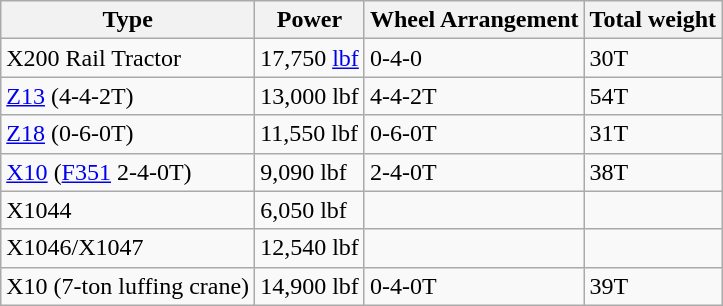<table class="wikitable">
<tr>
<th>Type</th>
<th>Power </th>
<th>Wheel Arrangement</th>
<th>Total weight</th>
</tr>
<tr>
<td>X200 Rail Tractor</td>
<td>17,750 <a href='#'>lbf</a></td>
<td>0-4-0</td>
<td>30T</td>
</tr>
<tr>
<td><a href='#'>Z13</a> (4-4-2T)</td>
<td>13,000 lbf</td>
<td>4-4-2T</td>
<td>54T</td>
</tr>
<tr>
<td><a href='#'>Z18</a> (0-6-0T)</td>
<td>11,550 lbf</td>
<td>0-6-0T</td>
<td>31T</td>
</tr>
<tr>
<td><a href='#'>X10</a> (<a href='#'>F351</a> 2-4-0T)</td>
<td>9,090 lbf</td>
<td>2-4-0T</td>
<td>38T</td>
</tr>
<tr>
<td>X1044</td>
<td>6,050 lbf</td>
<td></td>
<td></td>
</tr>
<tr>
<td>X1046/X1047</td>
<td>12,540 lbf</td>
<td></td>
<td></td>
</tr>
<tr>
<td>X10 (7-ton luffing crane)</td>
<td>14,900 lbf</td>
<td>0-4-0T</td>
<td>39T</td>
</tr>
</table>
